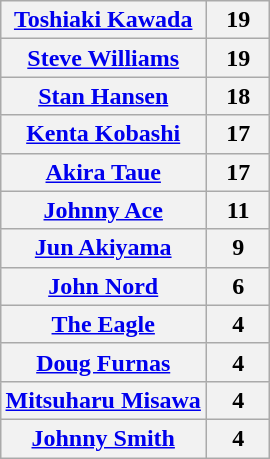<table class="wikitable" style="margin: 1em auto 1em auto;text-align:center">
<tr>
<th><a href='#'>Toshiaki Kawada</a></th>
<th style="width:35px">19</th>
</tr>
<tr>
<th><a href='#'>Steve Williams</a></th>
<th>19</th>
</tr>
<tr>
<th><a href='#'>Stan Hansen</a></th>
<th>18</th>
</tr>
<tr>
<th><a href='#'>Kenta Kobashi</a></th>
<th>17</th>
</tr>
<tr>
<th><a href='#'>Akira Taue</a></th>
<th>17</th>
</tr>
<tr>
<th><a href='#'>Johnny Ace</a></th>
<th>11</th>
</tr>
<tr>
<th><a href='#'>Jun Akiyama</a></th>
<th>9</th>
</tr>
<tr>
<th><a href='#'>John Nord</a></th>
<th>6</th>
</tr>
<tr>
<th><a href='#'>The Eagle</a></th>
<th>4</th>
</tr>
<tr>
<th><a href='#'>Doug Furnas</a></th>
<th>4</th>
</tr>
<tr>
<th><a href='#'>Mitsuharu Misawa</a></th>
<th>4</th>
</tr>
<tr>
<th><a href='#'>Johnny Smith</a></th>
<th>4</th>
</tr>
</table>
